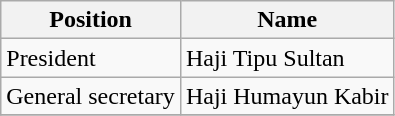<table class="wikitable">
<tr>
<th>Position</th>
<th>Name</th>
</tr>
<tr>
<td>President</td>
<td> Haji Tipu Sultan</td>
</tr>
<tr>
<td>General secretary</td>
<td> Haji Humayun Kabir</td>
</tr>
<tr>
</tr>
</table>
